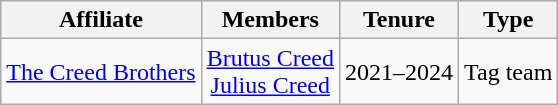<table class="wikitable sortable" style="text-align:center;">
<tr>
<th>Affiliate</th>
<th>Members</th>
<th>Tenure</th>
<th>Type</th>
</tr>
<tr>
<td><a href='#'>The Creed Brothers</a></td>
<td><a href='#'>Brutus Creed</a><br><a href='#'>Julius Creed</a></td>
<td>2021–2024</td>
<td>Tag team</td>
</tr>
</table>
